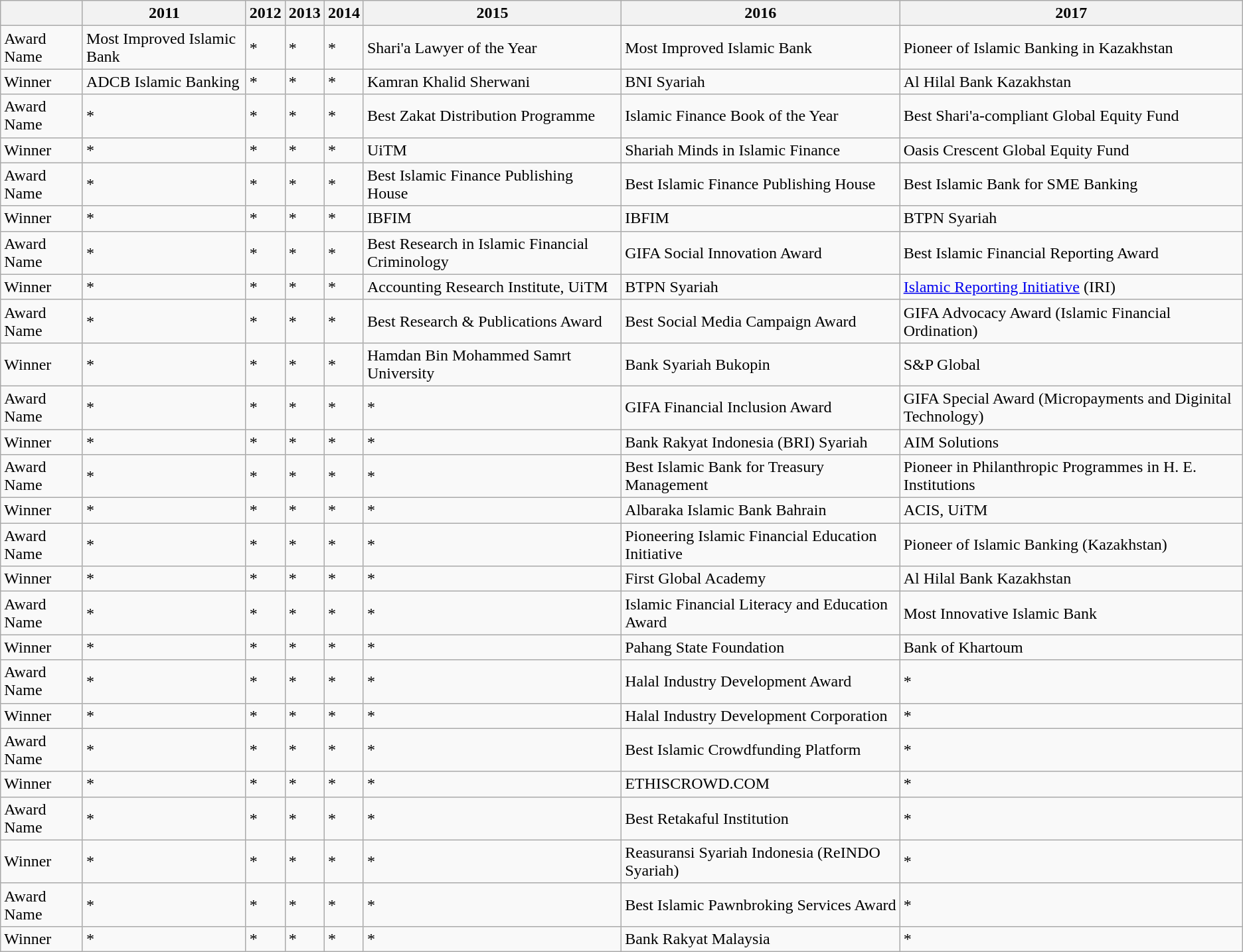<table class="wikitable">
<tr>
<th></th>
<th>2011</th>
<th>2012</th>
<th>2013</th>
<th>2014</th>
<th>2015</th>
<th>2016</th>
<th>2017</th>
</tr>
<tr>
<td>Award Name</td>
<td>Most Improved Islamic Bank</td>
<td>*</td>
<td>*</td>
<td>*</td>
<td>Shari'a Lawyer of the Year</td>
<td>Most Improved Islamic Bank</td>
<td>Pioneer of Islamic Banking in Kazakhstan</td>
</tr>
<tr>
<td>Winner</td>
<td>ADCB Islamic Banking</td>
<td>*</td>
<td>*</td>
<td>*</td>
<td>Kamran Khalid Sherwani</td>
<td>BNI Syariah</td>
<td>Al Hilal Bank Kazakhstan</td>
</tr>
<tr>
<td>Award Name</td>
<td>*</td>
<td>*</td>
<td>*</td>
<td>*</td>
<td>Best Zakat Distribution Programme</td>
<td>Islamic Finance Book of the Year</td>
<td>Best Shari'a-compliant Global Equity Fund</td>
</tr>
<tr>
<td>Winner</td>
<td>*</td>
<td>*</td>
<td>*</td>
<td>*</td>
<td>UiTM</td>
<td>Shariah Minds in Islamic Finance</td>
<td>Oasis Crescent Global Equity Fund</td>
</tr>
<tr>
<td>Award Name</td>
<td>*</td>
<td>*</td>
<td>*</td>
<td>*</td>
<td>Best Islamic Finance Publishing House</td>
<td>Best Islamic Finance Publishing House</td>
<td>Best Islamic Bank for SME Banking</td>
</tr>
<tr>
<td>Winner</td>
<td>*</td>
<td>*</td>
<td>*</td>
<td>*</td>
<td>IBFIM</td>
<td>IBFIM</td>
<td>BTPN Syariah</td>
</tr>
<tr>
<td>Award Name</td>
<td>*</td>
<td>*</td>
<td>*</td>
<td>*</td>
<td>Best Research in Islamic Financial Criminology</td>
<td>GIFA Social Innovation Award</td>
<td>Best Islamic Financial Reporting Award</td>
</tr>
<tr>
<td>Winner</td>
<td>*</td>
<td>*</td>
<td>*</td>
<td>*</td>
<td>Accounting Research Institute, UiTM</td>
<td>BTPN Syariah</td>
<td><a href='#'>Islamic Reporting Initiative</a> (IRI)</td>
</tr>
<tr>
<td>Award Name</td>
<td>*</td>
<td>*</td>
<td>*</td>
<td>*</td>
<td>Best Research & Publications Award</td>
<td>Best Social Media Campaign Award</td>
<td>GIFA Advocacy Award (Islamic Financial Ordination)</td>
</tr>
<tr>
<td>Winner</td>
<td>*</td>
<td>*</td>
<td>*</td>
<td>*</td>
<td>Hamdan Bin Mohammed Samrt University</td>
<td>Bank Syariah Bukopin</td>
<td>S&P Global</td>
</tr>
<tr>
<td>Award Name</td>
<td>*</td>
<td>*</td>
<td>*</td>
<td>*</td>
<td>*</td>
<td>GIFA Financial Inclusion Award</td>
<td>GIFA Special Award (Micropayments and Diginital Technology)</td>
</tr>
<tr>
<td>Winner</td>
<td>*</td>
<td>*</td>
<td>*</td>
<td>*</td>
<td>*</td>
<td>Bank Rakyat Indonesia (BRI) Syariah</td>
<td>AIM Solutions</td>
</tr>
<tr>
<td>Award Name</td>
<td>*</td>
<td>*</td>
<td>*</td>
<td>*</td>
<td>*</td>
<td>Best Islamic Bank for Treasury Management</td>
<td>Pioneer in Philanthropic Programmes in H. E. Institutions</td>
</tr>
<tr>
<td>Winner</td>
<td>*</td>
<td>*</td>
<td>*</td>
<td>*</td>
<td>*</td>
<td>Albaraka Islamic Bank Bahrain</td>
<td>ACIS, UiTM</td>
</tr>
<tr>
<td>Award Name</td>
<td>*</td>
<td>*</td>
<td>*</td>
<td>*</td>
<td>*</td>
<td>Pioneering Islamic Financial Education Initiative</td>
<td>Pioneer of Islamic Banking (Kazakhstan)</td>
</tr>
<tr>
<td>Winner</td>
<td>*</td>
<td>*</td>
<td>*</td>
<td>*</td>
<td>*</td>
<td>First Global Academy</td>
<td>Al Hilal Bank Kazakhstan</td>
</tr>
<tr>
<td>Award Name</td>
<td>*</td>
<td>*</td>
<td>*</td>
<td>*</td>
<td>*</td>
<td>Islamic Financial Literacy and Education Award</td>
<td>Most Innovative Islamic Bank</td>
</tr>
<tr>
<td>Winner</td>
<td>*</td>
<td>*</td>
<td>*</td>
<td>*</td>
<td>*</td>
<td>Pahang State Foundation</td>
<td>Bank of Khartoum</td>
</tr>
<tr>
<td>Award Name</td>
<td>*</td>
<td>*</td>
<td>*</td>
<td>*</td>
<td>*</td>
<td>Halal Industry Development Award</td>
<td>*</td>
</tr>
<tr>
<td>Winner</td>
<td>*</td>
<td>*</td>
<td>*</td>
<td>*</td>
<td>*</td>
<td>Halal Industry Development Corporation</td>
<td>*</td>
</tr>
<tr>
<td>Award Name</td>
<td>*</td>
<td>*</td>
<td>*</td>
<td>*</td>
<td>*</td>
<td>Best Islamic Crowdfunding Platform</td>
<td>*</td>
</tr>
<tr>
<td>Winner</td>
<td>*</td>
<td>*</td>
<td>*</td>
<td>*</td>
<td>*</td>
<td>ETHISCROWD.COM</td>
<td>*</td>
</tr>
<tr>
<td>Award Name</td>
<td>*</td>
<td>*</td>
<td>*</td>
<td>*</td>
<td>*</td>
<td>Best Retakaful Institution</td>
<td>*</td>
</tr>
<tr>
<td>Winner</td>
<td>*</td>
<td>*</td>
<td>*</td>
<td>*</td>
<td>*</td>
<td>Reasuransi Syariah Indonesia (ReINDO Syariah)</td>
<td>*</td>
</tr>
<tr>
<td>Award Name</td>
<td>*</td>
<td>*</td>
<td>*</td>
<td>*</td>
<td>*</td>
<td>Best Islamic Pawnbroking Services Award</td>
<td>*</td>
</tr>
<tr>
<td>Winner</td>
<td>*</td>
<td>*</td>
<td>*</td>
<td>*</td>
<td>*</td>
<td>Bank Rakyat Malaysia</td>
<td>*</td>
</tr>
</table>
